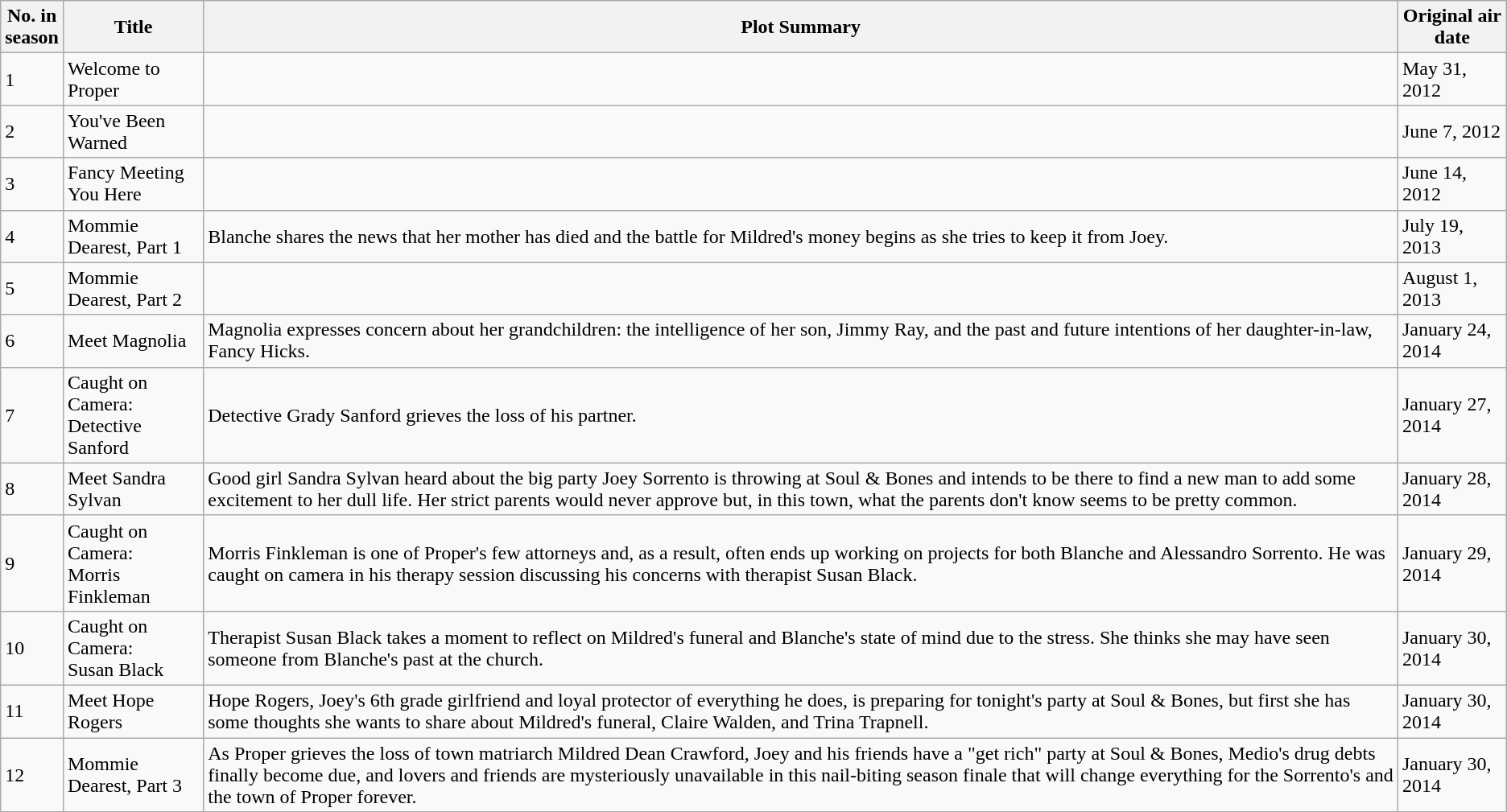<table class="wikitable">
<tr>
<th>No. in<br>season</th>
<th>Title</th>
<th>Plot Summary</th>
<th>Original air date</th>
</tr>
<tr>
<td>1</td>
<td>Welcome to Proper</td>
<td></td>
<td>May 31, 2012</td>
</tr>
<tr>
<td>2</td>
<td>You've Been Warned</td>
<td></td>
<td>June 7, 2012</td>
</tr>
<tr>
<td>3</td>
<td>Fancy Meeting You Here</td>
<td></td>
<td>June 14, 2012</td>
</tr>
<tr>
<td>4</td>
<td>Mommie Dearest, Part 1</td>
<td>Blanche shares the news that her mother has died and the battle for Mildred's money begins as she tries to keep it from Joey.</td>
<td>July 19, 2013</td>
</tr>
<tr>
<td>5</td>
<td>Mommie Dearest, Part 2</td>
<td></td>
<td>August 1, 2013</td>
</tr>
<tr>
<td>6</td>
<td>Meet Magnolia</td>
<td>Magnolia expresses concern about her grandchildren: the intelligence of her son, Jimmy Ray, and the past and future intentions of her daughter-in-law, Fancy Hicks.</td>
<td>January 24, 2014</td>
</tr>
<tr>
<td>7</td>
<td>Caught on Camera:<br>Detective Sanford</td>
<td>Detective Grady Sanford grieves the loss of his partner.</td>
<td>January 27, 2014</td>
</tr>
<tr>
<td>8</td>
<td>Meet Sandra Sylvan</td>
<td>Good girl Sandra Sylvan heard about the big party Joey Sorrento is throwing at Soul & Bones and intends to be there to find a new man to add some excitement to her dull life. Her strict parents would never approve but, in this town, what the parents don't know seems to be pretty common.</td>
<td>January 28, 2014</td>
</tr>
<tr>
<td>9</td>
<td>Caught on Camera:<br>Morris Finkleman</td>
<td>Morris Finkleman is one of Proper's few attorneys and, as a result, often ends up working on projects for both Blanche and Alessandro Sorrento. He was caught on camera in his therapy session discussing his concerns with therapist Susan Black.</td>
<td>January 29, 2014</td>
</tr>
<tr>
<td>10</td>
<td>Caught on Camera:<br>Susan Black</td>
<td>Therapist Susan Black takes a moment to reflect on Mildred's funeral and Blanche's state of mind due to the stress. She thinks she may have seen someone from Blanche's past at the church.</td>
<td>January 30, 2014</td>
</tr>
<tr>
<td>11</td>
<td>Meet Hope Rogers</td>
<td>Hope Rogers, Joey's 6th grade girlfriend and loyal protector of everything he does, is preparing for tonight's party at Soul & Bones, but first she has some thoughts she wants to share about Mildred's funeral, Claire Walden, and Trina Trapnell.</td>
<td>January 30, 2014</td>
</tr>
<tr>
<td>12</td>
<td>Mommie Dearest, Part 3</td>
<td>As Proper grieves the loss of town matriarch Mildred Dean Crawford, Joey and his friends have a "get rich" party at Soul & Bones, Medio's drug debts finally become due, and lovers and friends are mysteriously unavailable in this nail-biting season finale that will change everything for the Sorrento's and the town of Proper forever.</td>
<td>January 30, 2014</td>
</tr>
</table>
